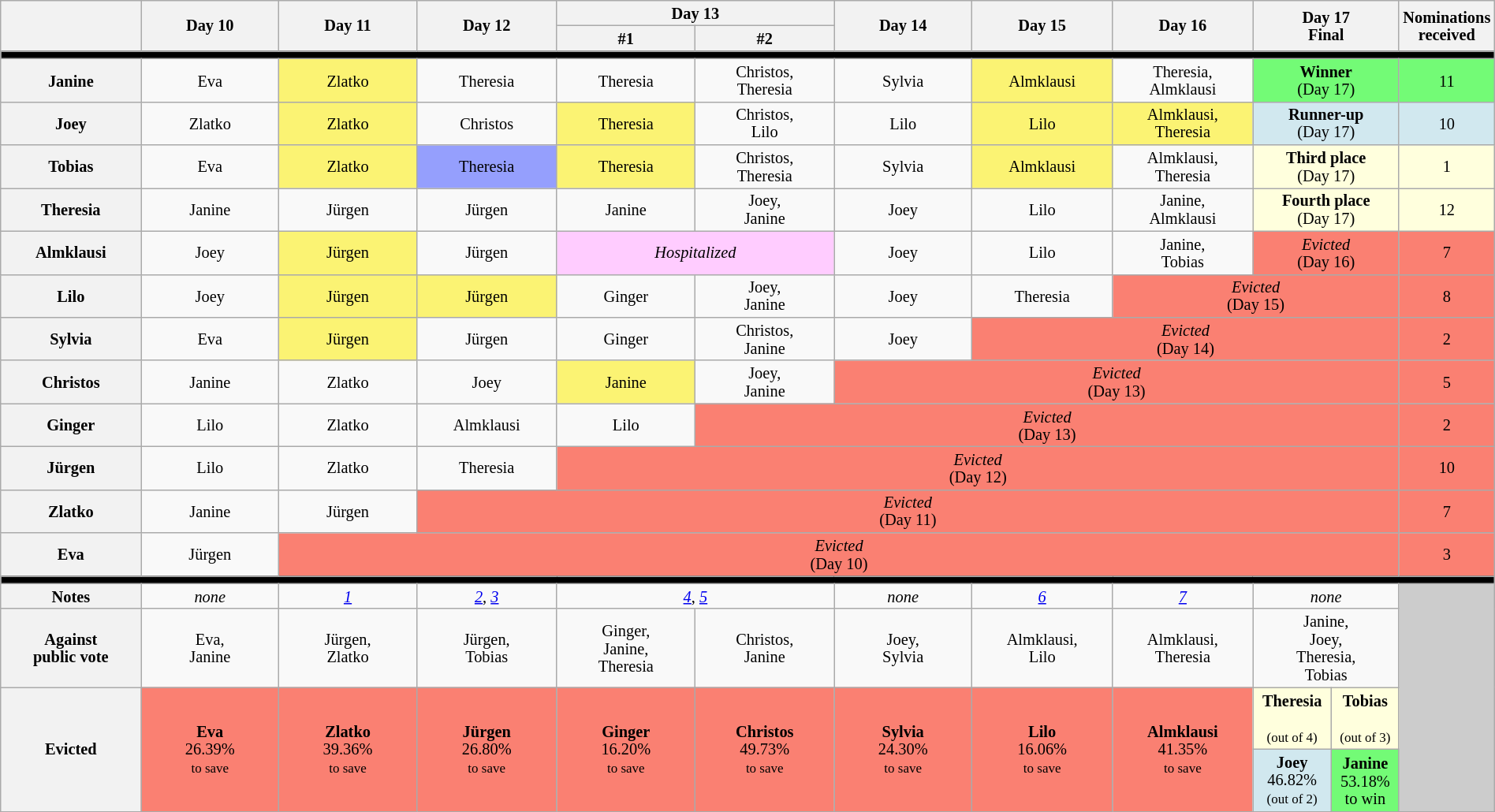<table class="wikitable" style="text-align:center; font-size:85%; line-height:15px; width:100%">
<tr>
<th style="width:10%" rowspan="2"></th>
<th style="width:10%" rowspan="2">Day 10</th>
<th style="width:10%" rowspan="2">Day 11</th>
<th style="width:10%" rowspan="2">Day 12</th>
<th style="width:10%" colspan=2>Day 13</th>
<th style="width:10%" rowspan="2">Day 14</th>
<th style="width:10%" rowspan="2">Day 15</th>
<th style="width:10%" rowspan="2">Day 16</th>
<th style="width:10%" colspan="2" rowspan="2">Day 17<br>Final</th>
<th style="width:1%" rowspan="2">Nominations<br>received</th>
</tr>
<tr>
<th style="width:10%">#1</th>
<th style="width:10%">#2</th>
</tr>
<tr>
<th style="background:#000" colspan="12"></th>
</tr>
<tr>
<th>Janine</th>
<td>Eva</td>
<td style="background:#FBF373">Zlatko</td>
<td>Theresia</td>
<td>Theresia</td>
<td>Christos,<br>Theresia</td>
<td>Sylvia</td>
<td style="background:#FBF373">Almklausi</td>
<td>Theresia,<br>Almklausi</td>
<td colspan="2" style="background:#73FB76"><strong>Winner</strong><br>(Day 17)</td>
<td style="background:#73FB76">11</td>
</tr>
<tr>
<th>Joey</th>
<td>Zlatko</td>
<td style="background:#FBF373">Zlatko</td>
<td>Christos</td>
<td style="background:#FBF373">Theresia</td>
<td>Christos,<br>Lilo</td>
<td>Lilo</td>
<td style="background:#FBF373">Lilo</td>
<td style="background:#FBF373">Almklausi,<br>Theresia</td>
<td colspan="2" style="background:#D1E8EF"><strong>Runner-up</strong><br>(Day 17)</td>
<td style="background:#D1E8EF">10</td>
</tr>
<tr>
<th>Tobias</th>
<td>Eva</td>
<td style="background:#FBF373">Zlatko</td>
<td style="background:#959ffd">Theresia</td>
<td style="background:#FBF373">Theresia</td>
<td>Christos,<br>Theresia</td>
<td>Sylvia</td>
<td style="background:#FBF373">Almklausi</td>
<td>Almklausi,<br>Theresia</td>
<td colspan="2" style="background:#ffffdd;"><strong>Third place</strong><br>(Day 17)</td>
<td style="background:#ffffdd;">1</td>
</tr>
<tr>
<th>Theresia</th>
<td>Janine</td>
<td>Jürgen</td>
<td>Jürgen</td>
<td>Janine</td>
<td>Joey,<br>Janine</td>
<td>Joey</td>
<td>Lilo</td>
<td>Janine,<br>Almklausi</td>
<td colspan="2" style="background:#ffffdd;"><strong>Fourth place</strong><br>(Day 17)</td>
<td style="background:#ffffdd;">12</td>
</tr>
<tr>
<th>Almklausi</th>
<td>Joey</td>
<td style="background:#FBF373">Jürgen</td>
<td>Jürgen</td>
<td colspan=2 style="background:#fcf"><em>Hospitalized</em></td>
<td>Joey</td>
<td>Lilo</td>
<td>Janine,<br>Tobias</td>
<td style="background:#FA8072" colspan=2><em>Evicted</em><br>(Day 16)</td>
<td style="background:#FA8072">7</td>
</tr>
<tr>
<th>Lilo</th>
<td>Joey</td>
<td style="background:#FBF373">Jürgen</td>
<td style="background:#FBF373">Jürgen</td>
<td>Ginger</td>
<td>Joey,<br>Janine</td>
<td>Joey</td>
<td>Theresia</td>
<td style="background:#FA8072" colspan=3><em>Evicted</em><br>(Day 15)</td>
<td style="background:#FA8072">8</td>
</tr>
<tr>
<th>Sylvia</th>
<td>Eva</td>
<td style="background:#FBF373">Jürgen</td>
<td>Jürgen</td>
<td>Ginger</td>
<td>Christos,<br>Janine</td>
<td>Joey</td>
<td style="background:#FA8072" colspan=4><em>Evicted</em><br>(Day 14)</td>
<td style="background:#FA8072">2</td>
</tr>
<tr>
<th>Christos</th>
<td>Janine</td>
<td>Zlatko</td>
<td>Joey</td>
<td style="background:#FBF373">Janine</td>
<td>Joey,<br>Janine</td>
<td style="background:#FA8072" colspan=5><em>Evicted</em><br>(Day 13)</td>
<td style="background:#FA8072">5</td>
</tr>
<tr>
<th>Ginger</th>
<td>Lilo</td>
<td>Zlatko</td>
<td>Almklausi</td>
<td>Lilo</td>
<td style="background:#FA8072" colspan=6><em>Evicted</em><br>(Day 13)</td>
<td style="background:#FA8072">2</td>
</tr>
<tr>
<th>Jürgen</th>
<td>Lilo</td>
<td>Zlatko</td>
<td>Theresia</td>
<td style="background:#FA8072" colspan=7><em>Evicted</em><br>(Day 12)</td>
<td style="background:#FA8072">10</td>
</tr>
<tr>
<th>Zlatko</th>
<td>Janine</td>
<td>Jürgen</td>
<td style="background:#FA8072" colspan=8><em>Evicted</em><br>(Day 11)</td>
<td style="background:#FA8072">7</td>
</tr>
<tr>
<th>Eva</th>
<td>Jürgen</td>
<td style="background:#FA8072" colspan=9><em>Evicted</em><br>(Day 10)</td>
<td style="background:#FA8072">3</td>
</tr>
<tr>
<th style="background:#000" colspan="12"></th>
</tr>
<tr>
<th>Notes</th>
<td><em>none</em></td>
<td><em><a href='#'>1</a></em></td>
<td><em><a href='#'>2</a></em>, <em><a href='#'>3</a></em></td>
<td colspan=2><em><a href='#'>4</a></em>, <em><a href='#'>5</a></em></td>
<td><em>none</em></td>
<td><em><a href='#'>6</a></em></td>
<td><em><a href='#'>7</a></em></td>
<td colspan="2"><em>none</em></td>
<td style="background:#CCC" rowspan="5"></td>
</tr>
<tr>
<th>Against<br>public vote</th>
<td>Eva,<br>Janine</td>
<td>Jürgen,<br>Zlatko</td>
<td>Jürgen,<br>Tobias</td>
<td>Ginger,<br>Janine,<br>Theresia</td>
<td>Christos,<br>Janine</td>
<td>Joey,<br>Sylvia</td>
<td>Almklausi,<br>Lilo</td>
<td>Almklausi,<br>Theresia</td>
<td colspan=2>Janine,<br>Joey,<br>Theresia,<br>Tobias</td>
</tr>
<tr>
<th rowspan="2">Evicted</th>
<td style="background:#FA8072" rowspan="2"><strong>Eva</strong><br>26.39%<br><small>to save</small></td>
<td style="background:#FA8072" rowspan="2"><strong>Zlatko</strong><br>39.36%<br><small>to save</small></td>
<td style="background:#FA8072" rowspan="2"><strong>Jürgen</strong><br>26.80%<br><small>to save</small></td>
<td style="background:#FA8072" rowspan="2"><strong>Ginger</strong><br>16.20%<br><small>to save</small></td>
<td style="background:#FA8072" rowspan="2"><strong>Christos</strong><br>49.73%<br><small>to save</small></td>
<td style="background:#FA8072" rowspan="2"><strong>Sylvia</strong><br>24.30%<br><small>to save</small></td>
<td style="background:#FA8072" rowspan="2"><strong>Lilo</strong><br>16.06%<br><small>to save</small></td>
<td style="background:#FA8072"  rowspan="2"><strong>Almklausi</strong><br>41.35%<br><small>to save</small></td>
<td style="background:#ffffdd;"><strong>Theresia</strong><br><br><small>(out of 4)</small></td>
<td style="background:#ffffdd;"><strong>Tobias</strong><br><br><small>(out of 3)</small></td>
</tr>
<tr>
<td style="background:#D1E8EF"><strong>Joey</strong><br>46.82%<br><small>(out of 2)</small></td>
<td style="background:#73FB76"><strong>Janine</strong><br>53.18%<br>to win</td>
</tr>
</table>
